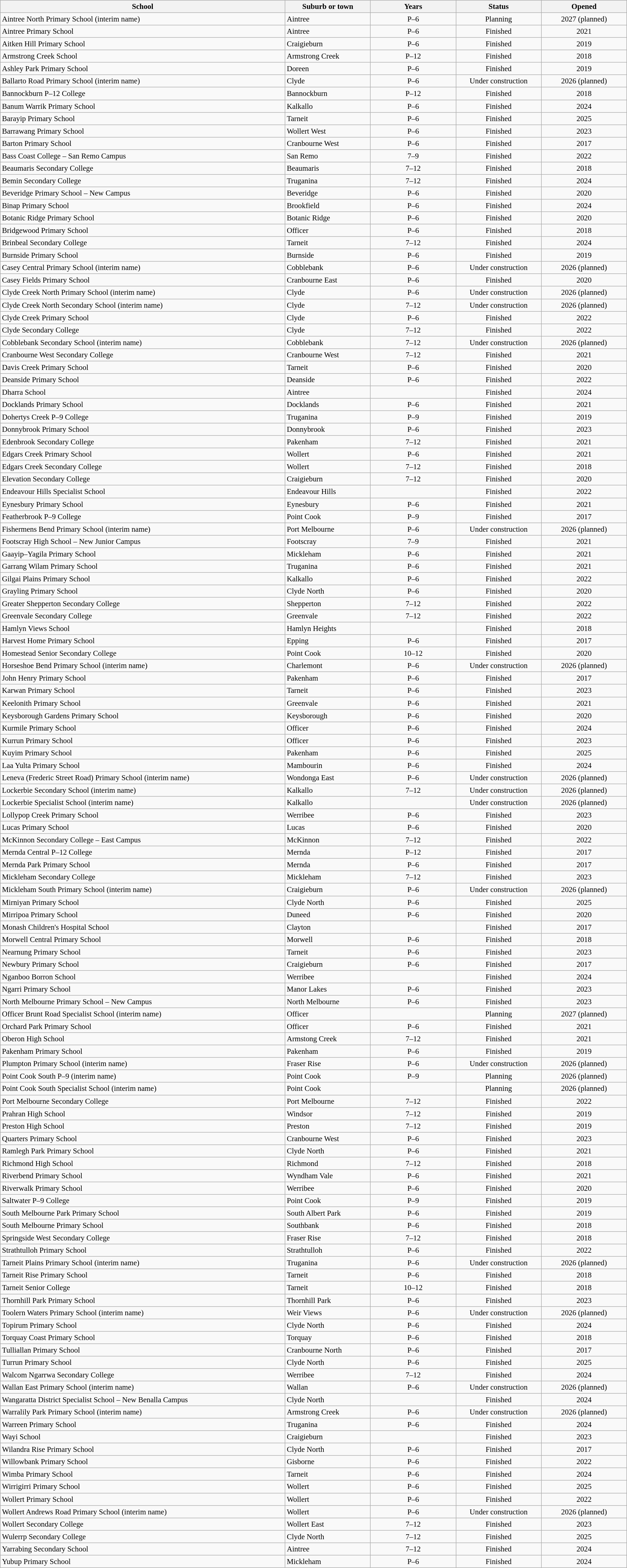<table class="wikitable sortable"  style="font-size:95%; width:100%;">
<tr style="background:#efefef; text-align:center;">
<th width=40%>School</th>
<th width=12%>Suburb or town</th>
<th width=12%>Years</th>
<th width=12%>Status</th>
<th width=12%>Opened</th>
</tr>
<tr>
<td>Aintree North Primary School (interim name)</td>
<td>Aintree</td>
<td style="text-align:center;">P–6</td>
<td style="text-align:center;">Planning</td>
<td style="text-align:center;">2027 (planned)</td>
</tr>
<tr>
<td>Aintree Primary School</td>
<td>Aintree</td>
<td style="text-align:center;">P–6</td>
<td style="text-align:center;">Finished</td>
<td style="text-align:center;">2021</td>
</tr>
<tr>
<td>Aitken Hill Primary School</td>
<td>Craigieburn</td>
<td style="text-align:center;">P–6</td>
<td style="text-align:center;">Finished</td>
<td style="text-align:center;">2019</td>
</tr>
<tr>
<td>Armstrong Creek School</td>
<td>Armstrong Creek</td>
<td style="text-align:center;">P–12</td>
<td style="text-align:center;">Finished</td>
<td style="text-align:center;">2018</td>
</tr>
<tr>
<td>Ashley Park Primary School</td>
<td>Doreen</td>
<td style="text-align:center;">P–6</td>
<td style="text-align:center;">Finished</td>
<td style="text-align:center;">2019</td>
</tr>
<tr>
<td>Ballarto Road Primary School (interim name)</td>
<td>Clyde</td>
<td style="text-align:center;">P–6</td>
<td style="text-align:center;">Under construction</td>
<td style="text-align:center;">2026 (planned)</td>
</tr>
<tr>
<td>Bannockburn P–12 College</td>
<td>Bannockburn</td>
<td style="text-align:center;">P–12</td>
<td style="text-align:center;">Finished</td>
<td style="text-align:center;">2018</td>
</tr>
<tr>
<td>Banum Warrik Primary School</td>
<td>Kalkallo</td>
<td style="text-align:center;">P–6</td>
<td style="text-align:center;">Finished</td>
<td style="text-align:center;">2024</td>
</tr>
<tr>
<td>Barayip Primary School</td>
<td>Tarneit</td>
<td style="text-align:center;">P–6</td>
<td style="text-align:center;">Finished</td>
<td style="text-align:center;">2025</td>
</tr>
<tr>
<td>Barrawang Primary School</td>
<td>Wollert West</td>
<td style="text-align:center;">P–6</td>
<td style="text-align:center;">Finished</td>
<td style="text-align:center;">2023</td>
</tr>
<tr>
<td>Barton Primary School</td>
<td>Cranbourne West</td>
<td style="text-align:center;">P–6</td>
<td style="text-align:center;">Finished</td>
<td style="text-align:center;">2017</td>
</tr>
<tr>
<td>Bass Coast College – San Remo Campus</td>
<td>San Remo</td>
<td style="text-align:center;">7–9</td>
<td style="text-align:center;">Finished</td>
<td style="text-align:center;">2022</td>
</tr>
<tr>
<td>Beaumaris Secondary College</td>
<td>Beaumaris</td>
<td style="text-align:center;">7–12</td>
<td style="text-align:center;">Finished</td>
<td style="text-align:center;">2018</td>
</tr>
<tr>
<td>Bemin Secondary College</td>
<td>Truganina</td>
<td style="text-align:center;">7–12</td>
<td style="text-align:center;">Finished</td>
<td style="text-align:center;">2024</td>
</tr>
<tr>
<td>Beveridge Primary School – New Campus</td>
<td>Beveridge</td>
<td style="text-align:center;">P–6</td>
<td style="text-align:center;">Finished</td>
<td style="text-align:center;">2020</td>
</tr>
<tr>
<td>Binap Primary School</td>
<td>Brookfield</td>
<td style="text-align:center;">P–6</td>
<td style="text-align:center;">Finished</td>
<td style="text-align:center;">2024</td>
</tr>
<tr>
<td>Botanic Ridge Primary School</td>
<td>Botanic Ridge</td>
<td style="text-align:center;">P–6</td>
<td style="text-align:center;">Finished</td>
<td style="text-align:center;">2020</td>
</tr>
<tr>
<td>Bridgewood Primary School</td>
<td>Officer</td>
<td style="text-align:center;">P–6</td>
<td style="text-align:center;">Finished</td>
<td style="text-align:center;">2018</td>
</tr>
<tr>
<td>Brinbeal Secondary College</td>
<td>Tarneit</td>
<td style="text-align:center;">7–12</td>
<td style="text-align:center;">Finished</td>
<td style="text-align:center;">2024</td>
</tr>
<tr>
<td>Burnside Primary School</td>
<td>Burnside</td>
<td style="text-align:center;">P–6</td>
<td style="text-align:center;">Finished</td>
<td style="text-align:center;">2019</td>
</tr>
<tr>
<td>Casey Central Primary School (interim name)</td>
<td>Cobblebank</td>
<td style="text-align:center;">P–6</td>
<td style="text-align:center;">Under construction</td>
<td style="text-align:center;">2026 (planned)</td>
</tr>
<tr>
<td>Casey Fields Primary School</td>
<td>Cranbourne East</td>
<td style="text-align:center;">P–6</td>
<td style="text-align:center;">Finished</td>
<td style="text-align:center;">2020</td>
</tr>
<tr>
<td>Clyde Creek North Primary School (interim name)</td>
<td>Clyde</td>
<td style="text-align:center;">P–6</td>
<td style="text-align:center;">Under construction</td>
<td style="text-align:center;">2026 (planned)</td>
</tr>
<tr>
<td>Clyde Creek North Secondary School (interim name)</td>
<td>Clyde</td>
<td style="text-align:center;">7–12</td>
<td style="text-align:center;">Under construction</td>
<td style="text-align:center;">2026 (planned)</td>
</tr>
<tr>
<td>Clyde Creek Primary School</td>
<td>Clyde</td>
<td style="text-align:center;">P–6</td>
<td style="text-align:center;">Finished</td>
<td style="text-align:center;">2022</td>
</tr>
<tr>
<td>Clyde Secondary College</td>
<td>Clyde</td>
<td style="text-align:center;">7–12</td>
<td style="text-align:center;">Finished</td>
<td style="text-align:center;">2022</td>
</tr>
<tr>
<td>Cobblebank Secondary School (interim name)</td>
<td>Cobblebank</td>
<td style="text-align:center;">7–12</td>
<td style="text-align:center;">Under construction</td>
<td style="text-align:center;">2026 (planned)</td>
</tr>
<tr>
<td>Cranbourne West Secondary College</td>
<td>Cranbourne West</td>
<td style="text-align:center;">7–12</td>
<td style="text-align:center;">Finished</td>
<td style="text-align:center;">2021</td>
</tr>
<tr>
<td>Davis Creek Primary School</td>
<td>Tarneit</td>
<td style="text-align:center;">P–6</td>
<td style="text-align:center;">Finished</td>
<td style="text-align:center;">2020</td>
</tr>
<tr>
<td>Deanside Primary School</td>
<td>Deanside</td>
<td style="text-align:center;">P–6</td>
<td style="text-align:center;">Finished</td>
<td style="text-align:center;">2022</td>
</tr>
<tr>
<td>Dharra School</td>
<td>Aintree</td>
<td style="text-align:center;"></td>
<td style="text-align:center;">Finished</td>
<td style="text-align:center;">2024</td>
</tr>
<tr>
<td>Docklands Primary School</td>
<td>Docklands</td>
<td style="text-align:center;">P–6</td>
<td style="text-align:center;">Finished</td>
<td style="text-align:center;">2021</td>
</tr>
<tr>
<td>Dohertys Creek P–9 College</td>
<td>Truganina</td>
<td style="text-align:center;">P–9</td>
<td style="text-align:center;">Finished</td>
<td style="text-align:center;">2019</td>
</tr>
<tr>
<td>Donnybrook Primary School</td>
<td>Donnybrook</td>
<td style="text-align:center;">P–6</td>
<td style="text-align:center;">Finished</td>
<td style="text-align:center;">2023</td>
</tr>
<tr>
<td>Edenbrook Secondary College</td>
<td>Pakenham</td>
<td style="text-align:center;">7–12</td>
<td style="text-align:center;">Finished</td>
<td style="text-align:center;">2021</td>
</tr>
<tr>
<td>Edgars Creek Primary School</td>
<td>Wollert</td>
<td style="text-align:center;">P–6</td>
<td style="text-align:center;">Finished</td>
<td style="text-align:center;">2021</td>
</tr>
<tr>
<td>Edgars Creek Secondary College</td>
<td>Wollert</td>
<td style="text-align:center;">7–12</td>
<td style="text-align:center;">Finished</td>
<td style="text-align:center;">2018</td>
</tr>
<tr>
<td>Elevation Secondary College</td>
<td>Craigieburn</td>
<td style="text-align:center;">7–12</td>
<td style="text-align:center;">Finished</td>
<td style="text-align:center;">2020</td>
</tr>
<tr>
<td>Endeavour Hills Specialist School</td>
<td>Endeavour Hills</td>
<td style="text-align:center;"></td>
<td style="text-align:center;">Finished</td>
<td style="text-align:center;">2022</td>
</tr>
<tr>
<td>Eynesbury Primary School</td>
<td>Eynesbury</td>
<td style="text-align:center;">P–6</td>
<td style="text-align:center;">Finished</td>
<td style="text-align:center;">2021</td>
</tr>
<tr>
<td>Featherbrook P–9 College</td>
<td>Point Cook</td>
<td style="text-align:center;">P–9</td>
<td style="text-align:center;">Finished</td>
<td style="text-align:center;">2017</td>
</tr>
<tr>
<td>Fishermens Bend Primary School (interim name)</td>
<td>Port Melbourne</td>
<td style="text-align:center;">P–6</td>
<td style="text-align:center;">Under construction</td>
<td style="text-align:center;">2026 (planned)</td>
</tr>
<tr>
<td>Footscray High School – New Junior Campus</td>
<td>Footscray</td>
<td style="text-align:center;">7–9</td>
<td style="text-align:center;">Finished</td>
<td style="text-align:center;">2021</td>
</tr>
<tr>
<td>Gaayip–Yagila Primary School</td>
<td>Mickleham</td>
<td style="text-align:center;">P–6</td>
<td style="text-align:center;">Finished</td>
<td style="text-align:center;">2021</td>
</tr>
<tr>
<td>Garrang Wilam Primary School</td>
<td>Truganina</td>
<td style="text-align:center;">P–6</td>
<td style="text-align:center;">Finished</td>
<td style="text-align:center;">2021</td>
</tr>
<tr>
<td>Gilgai Plains Primary School</td>
<td>Kalkallo</td>
<td style="text-align:center;">P–6</td>
<td style="text-align:center;">Finished</td>
<td style="text-align:center;">2022</td>
</tr>
<tr>
<td>Grayling Primary School</td>
<td>Clyde North</td>
<td style="text-align:center;">P–6</td>
<td style="text-align:center;">Finished</td>
<td style="text-align:center;">2020</td>
</tr>
<tr>
<td>Greater Shepperton Secondary College</td>
<td>Shepperton</td>
<td style="text-align:center;">7–12</td>
<td style="text-align:center;">Finished</td>
<td style="text-align:center;">2022</td>
</tr>
<tr>
<td>Greenvale Secondary College</td>
<td>Greenvale</td>
<td style="text-align:center;">7–12</td>
<td style="text-align:center;">Finished</td>
<td style="text-align:center;">2022</td>
</tr>
<tr>
<td>Hamlyn Views School</td>
<td>Hamlyn Heights</td>
<td style="text-align:center;"></td>
<td style="text-align:center;">Finished</td>
<td style="text-align:center;">2018</td>
</tr>
<tr>
<td>Harvest Home Primary School</td>
<td>Epping</td>
<td style="text-align:center;">P–6</td>
<td style="text-align:center;">Finished</td>
<td style="text-align:center;">2017</td>
</tr>
<tr>
<td>Homestead Senior Secondary College</td>
<td>Point Cook</td>
<td style="text-align:center;">10–12</td>
<td style="text-align:center;">Finished</td>
<td style="text-align:center;">2020</td>
</tr>
<tr>
<td>Horseshoe Bend Primary School (interim name)</td>
<td>Charlemont</td>
<td style="text-align:center;">P–6</td>
<td style="text-align:center;">Under construction</td>
<td style="text-align:center;">2026 (planned)</td>
</tr>
<tr>
<td>John Henry Primary School</td>
<td>Pakenham</td>
<td style="text-align:center;">P–6</td>
<td style="text-align:center;">Finished</td>
<td style="text-align:center;">2017</td>
</tr>
<tr>
<td>Karwan Primary School</td>
<td>Tarneit</td>
<td style="text-align:center;">P–6</td>
<td style="text-align:center;">Finished</td>
<td style="text-align:center;">2023</td>
</tr>
<tr>
<td>Keelonith Primary School</td>
<td>Greenvale</td>
<td style="text-align:center;">P–6</td>
<td style="text-align:center;">Finished</td>
<td style="text-align:center;">2021</td>
</tr>
<tr>
<td>Keysborough Gardens Primary School</td>
<td>Keysborough</td>
<td style="text-align:center;">P–6</td>
<td style="text-align:center;">Finished</td>
<td style="text-align:center;">2020</td>
</tr>
<tr>
<td>Kurmile Primary School</td>
<td>Officer</td>
<td style="text-align:center;">P–6</td>
<td style="text-align:center;">Finished</td>
<td style="text-align:center;">2024</td>
</tr>
<tr>
<td>Kurrun Primary School</td>
<td>Officer</td>
<td style="text-align:center;">P–6</td>
<td style="text-align:center;">Finished</td>
<td style="text-align:center;">2023</td>
</tr>
<tr>
<td>Kuyim Primary School</td>
<td>Pakenham</td>
<td style="text-align:center;">P–6</td>
<td style="text-align:center;">Finished</td>
<td style="text-align:center;">2025</td>
</tr>
<tr>
<td>Laa Yulta Primary School</td>
<td>Mambourin</td>
<td style="text-align:center;">P–6</td>
<td style="text-align:center;">Finished</td>
<td style="text-align:center;">2024</td>
</tr>
<tr>
<td>Leneva (Frederic Street Road) Primary School (interim name)</td>
<td>Wondonga East</td>
<td style="text-align:center;">P–6</td>
<td style="text-align:center;">Under construction</td>
<td style="text-align:center;">2026 (planned)</td>
</tr>
<tr>
<td>Lockerbie Secondary School (interim name)</td>
<td>Kalkallo</td>
<td style="text-align:center;">7–12</td>
<td style="text-align:center;">Under construction</td>
<td style="text-align:center;">2026 (planned)</td>
</tr>
<tr>
<td>Lockerbie Specialist School (interim name)</td>
<td>Kalkallo</td>
<td style="text-align:center;"></td>
<td style="text-align:center;">Under construction</td>
<td style="text-align:center;">2026 (planned)</td>
</tr>
<tr>
<td>Lollypop Creek Primary School</td>
<td>Werribee</td>
<td style="text-align:center;">P–6</td>
<td style="text-align:center;">Finished</td>
<td style="text-align:center;">2023</td>
</tr>
<tr>
<td>Lucas Primary School</td>
<td>Lucas</td>
<td style="text-align:center;">P–6</td>
<td style="text-align:center;">Finished</td>
<td style="text-align:center;">2020</td>
</tr>
<tr>
<td>McKinnon Secondary College – East Campus</td>
<td>McKinnon</td>
<td style="text-align:center;">7–12</td>
<td style="text-align:center;">Finished</td>
<td style="text-align:center;">2022</td>
</tr>
<tr>
<td>Mernda Central P–12 College</td>
<td>Mernda</td>
<td style="text-align:center;">P–12</td>
<td style="text-align:center;">Finished</td>
<td style="text-align:center;">2017</td>
</tr>
<tr>
<td>Mernda Park Primary School</td>
<td>Mernda</td>
<td style="text-align:center;">P–6</td>
<td style="text-align:center;">Finished</td>
<td style="text-align:center;">2017</td>
</tr>
<tr>
<td>Mickleham Secondary College</td>
<td>Mickleham</td>
<td style="text-align:center;">7–12</td>
<td style="text-align:center;">Finished</td>
<td style="text-align:center;">2023</td>
</tr>
<tr>
<td>Mickleham South Primary School (interim name)</td>
<td>Craigieburn</td>
<td style="text-align:center;">P–6</td>
<td style="text-align:center;">Under construction</td>
<td style="text-align:center;">2026 (planned)</td>
</tr>
<tr>
<td>Mirniyan Primary School</td>
<td>Clyde North</td>
<td style="text-align:center;">P–6</td>
<td style="text-align:center;">Finished</td>
<td style="text-align:center;">2025</td>
</tr>
<tr>
<td>Mirripoa Primary School</td>
<td>Duneed</td>
<td style="text-align:center;">P–6</td>
<td style="text-align:center;">Finished</td>
<td style="text-align:center;">2020</td>
</tr>
<tr>
<td>Monash Children's Hospital School</td>
<td>Clayton</td>
<td style="text-align:center;"></td>
<td style="text-align:center;">Finished</td>
<td style="text-align:center;">2017</td>
</tr>
<tr>
<td>Morwell Central Primary School</td>
<td>Morwell</td>
<td style="text-align:center;">P–6</td>
<td style="text-align:center;">Finished</td>
<td style="text-align:center;">2018</td>
</tr>
<tr>
<td>Nearnung Primary School</td>
<td>Tarneit</td>
<td style="text-align:center;">P–6</td>
<td style="text-align:center;">Finished</td>
<td style="text-align:center;">2023</td>
</tr>
<tr>
<td>Newbury Primary School</td>
<td>Craigieburn</td>
<td style="text-align:center;">P–6</td>
<td style="text-align:center;">Finished</td>
<td style="text-align:center;">2017</td>
</tr>
<tr>
<td>Nganboo Borron School</td>
<td>Werribee</td>
<td style="text-align:center;"></td>
<td style="text-align:center;">Finished</td>
<td style="text-align:center;">2024</td>
</tr>
<tr>
<td>Ngarri Primary School</td>
<td>Manor Lakes</td>
<td style="text-align:center;">P–6</td>
<td style="text-align:center;">Finished</td>
<td style="text-align:center;">2023</td>
</tr>
<tr>
<td>North Melbourne Primary School – New Campus</td>
<td>North Melbourne</td>
<td style="text-align:center;">P–6</td>
<td style="text-align:center;">Finished</td>
<td style="text-align:center;">2023</td>
</tr>
<tr>
<td>Officer Brunt Road Specialist School (interim name)</td>
<td>Officer</td>
<td style="text-align:center;"></td>
<td style="text-align:center;">Planning</td>
<td style="text-align:center;">2027 (planned)</td>
</tr>
<tr>
<td>Orchard Park Primary School</td>
<td>Officer</td>
<td style="text-align:center;">P–6</td>
<td style="text-align:center;">Finished</td>
<td style="text-align:center;">2021</td>
</tr>
<tr>
<td>Oberon High School</td>
<td>Armstong Creek</td>
<td style="text-align:center;">7–12</td>
<td style="text-align:center;">Finished</td>
<td style="text-align:center;">2021</td>
</tr>
<tr>
<td>Pakenham Primary School</td>
<td>Pakenham</td>
<td style="text-align:center;">P–6</td>
<td style="text-align:center;">Finished</td>
<td style="text-align:center;">2019</td>
</tr>
<tr>
<td>Plumpton Primary School (interim name)</td>
<td>Fraser Rise</td>
<td style="text-align:center;">P–6</td>
<td style="text-align:center;">Under construction</td>
<td style="text-align:center;">2026 (planned)</td>
</tr>
<tr>
<td>Point Cook South P–9 (interim name)</td>
<td>Point Cook</td>
<td style="text-align:center;">P–9</td>
<td style="text-align:center;">Planning</td>
<td style="text-align:center;">2026 (planned)</td>
</tr>
<tr>
<td>Point Cook South Specialist School (interim name)</td>
<td>Point Cook</td>
<td style="text-align:center;"></td>
<td style="text-align:center;">Planning</td>
<td style="text-align:center;">2026 (planned)</td>
</tr>
<tr>
<td>Port Melbourne Secondary College</td>
<td>Port Melbourne</td>
<td style="text-align:center;">7–12</td>
<td style="text-align:center;">Finished</td>
<td style="text-align:center;">2022</td>
</tr>
<tr>
<td>Prahran High School</td>
<td>Windsor</td>
<td style="text-align:center;">7–12</td>
<td style="text-align:center;">Finished</td>
<td style="text-align:center;">2019</td>
</tr>
<tr>
<td>Preston High School</td>
<td>Preston</td>
<td style="text-align:center;">7–12</td>
<td style="text-align:center;">Finished</td>
<td style="text-align:center;">2019</td>
</tr>
<tr>
<td>Quarters Primary School</td>
<td>Cranbourne West</td>
<td style="text-align:center;">P–6</td>
<td style="text-align:center;">Finished</td>
<td style="text-align:center;">2023</td>
</tr>
<tr>
<td>Ramlegh Park Primary School</td>
<td>Clyde North</td>
<td style="text-align:center;">P–6</td>
<td style="text-align:center;">Finished</td>
<td style="text-align:center;">2021</td>
</tr>
<tr>
<td>Richmond High School</td>
<td>Richmond</td>
<td style="text-align:center;">7–12</td>
<td style="text-align:center;">Finished</td>
<td style="text-align:center;">2018</td>
</tr>
<tr>
<td>Riverbend Primary School</td>
<td>Wyndham Vale</td>
<td style="text-align:center;">P–6</td>
<td style="text-align:center;">Finished</td>
<td style="text-align:center;">2021</td>
</tr>
<tr>
<td>Riverwalk Primary School</td>
<td>Werribee</td>
<td style="text-align:center;">P–6</td>
<td style="text-align:center;">Finished</td>
<td style="text-align:center;">2020</td>
</tr>
<tr>
<td>Saltwater P–9 College</td>
<td>Point Cook</td>
<td style="text-align:center;">P–9</td>
<td style="text-align:center;">Finished</td>
<td style="text-align:center;">2019</td>
</tr>
<tr>
<td>South Melbourne Park Primary School</td>
<td>South Albert Park</td>
<td style="text-align:center;">P–6</td>
<td style="text-align:center;">Finished</td>
<td style="text-align:center;">2019</td>
</tr>
<tr>
<td>South Melbourne Primary School</td>
<td>Southbank</td>
<td style="text-align:center;">P–6</td>
<td style="text-align:center;">Finished</td>
<td style="text-align:center;">2018</td>
</tr>
<tr>
<td>Springside West Secondary College</td>
<td>Fraser Rise</td>
<td style="text-align:center;">7–12</td>
<td style="text-align:center;">Finished</td>
<td style="text-align:center;">2018</td>
</tr>
<tr>
<td>Strathtulloh Primary School</td>
<td>Strathtulloh</td>
<td style="text-align:center;">P–6</td>
<td style="text-align:center;">Finished</td>
<td style="text-align:center;">2022</td>
</tr>
<tr>
<td>Tarneit Plains Primary School (interim name)</td>
<td>Truganina</td>
<td style="text-align:center;">P–6</td>
<td style="text-align:center;">Under construction</td>
<td style="text-align:center;">2026 (planned)</td>
</tr>
<tr>
<td>Tarneit Rise Primary School</td>
<td>Tarneit</td>
<td style="text-align:center;">P–6</td>
<td style="text-align:center;">Finished</td>
<td style="text-align:center;">2018</td>
</tr>
<tr>
<td>Tarneit Senior College</td>
<td>Tarneit</td>
<td style="text-align:center;">10–12</td>
<td style="text-align:center;">Finished</td>
<td style="text-align:center;">2018</td>
</tr>
<tr>
<td>Thornhill Park Primary School</td>
<td>Thornhill Park</td>
<td style="text-align:center;">P–6</td>
<td style="text-align:center;">Finished</td>
<td style="text-align:center;">2023</td>
</tr>
<tr>
<td>Toolern Waters Primary School (interim name)</td>
<td>Weir Views</td>
<td style="text-align:center;">P–6</td>
<td style="text-align:center;">Under construction</td>
<td style="text-align:center;">2026 (planned)</td>
</tr>
<tr>
<td>Topirum Primary School</td>
<td>Clyde North</td>
<td style="text-align:center;">P–6</td>
<td style="text-align:center;">Finished</td>
<td style="text-align:center;">2024</td>
</tr>
<tr>
<td>Torquay Coast Primary School</td>
<td>Torquay</td>
<td style="text-align:center;">P–6</td>
<td style="text-align:center;">Finished</td>
<td style="text-align:center;">2018</td>
</tr>
<tr>
<td>Tulliallan Primary School</td>
<td>Cranbourne North</td>
<td style="text-align:center;">P–6</td>
<td style="text-align:center;">Finished</td>
<td style="text-align:center;">2017</td>
</tr>
<tr>
<td>Turrun Primary School</td>
<td>Clyde North</td>
<td style="text-align:center;">P–6</td>
<td style="text-align:center;">Finished</td>
<td style="text-align:center;">2025</td>
</tr>
<tr>
<td>Walcom Ngarrwa Secondary College</td>
<td>Werribee</td>
<td style="text-align:center;">7–12</td>
<td style="text-align:center;">Finished</td>
<td style="text-align:center;">2024</td>
</tr>
<tr>
<td>Wallan East Primary School (interim name)</td>
<td>Wallan</td>
<td style="text-align:center;">P–6</td>
<td style="text-align:center;">Under construction</td>
<td style="text-align:center;">2026 (planned)</td>
</tr>
<tr>
<td>Wangaratta District Specialist School – New Benalla Campus</td>
<td>Clyde North</td>
<td style="text-align:center;"></td>
<td style="text-align:center;">Finished</td>
<td style="text-align:center;">2024</td>
</tr>
<tr>
<td>Warralily Park Primary School (interim name)</td>
<td>Armstrong Creek</td>
<td style="text-align:center;">P–6</td>
<td style="text-align:center;">Under construction</td>
<td style="text-align:center;">2026 (planned)</td>
</tr>
<tr>
<td>Warreen Primary School</td>
<td>Truganina</td>
<td style="text-align:center;">P–6</td>
<td style="text-align:center;">Finished</td>
<td style="text-align:center;">2024</td>
</tr>
<tr>
<td>Wayi School</td>
<td>Craigieburn</td>
<td style="text-align:center;"></td>
<td style="text-align:center;">Finished</td>
<td style="text-align:center;">2023</td>
</tr>
<tr>
<td>Wilandra Rise Primary School</td>
<td>Clyde North</td>
<td style="text-align:center;">P–6</td>
<td style="text-align:center;">Finished</td>
<td style="text-align:center;">2017</td>
</tr>
<tr>
<td>Willowbank Primary School</td>
<td>Gisborne</td>
<td style="text-align:center;">P–6</td>
<td style="text-align:center;">Finished</td>
<td style="text-align:center;">2022</td>
</tr>
<tr>
<td>Wimba Primary School</td>
<td>Tarneit</td>
<td style="text-align:center;">P–6</td>
<td style="text-align:center;">Finished</td>
<td style="text-align:center;">2024</td>
</tr>
<tr>
<td>Wirrigirri Primary School</td>
<td>Wollert</td>
<td style="text-align:center;">P–6</td>
<td style="text-align:center;">Finished</td>
<td style="text-align:center;">2025</td>
</tr>
<tr>
<td>Wollert Primary School</td>
<td>Wollert</td>
<td style="text-align:center;">P–6</td>
<td style="text-align:center;">Finished</td>
<td style="text-align:center;">2022</td>
</tr>
<tr>
<td>Wollert Andrews Road Primary School (interim name)</td>
<td>Wollert</td>
<td style="text-align:center;">P–6</td>
<td style="text-align:center;">Under construction</td>
<td style="text-align:center;">2026 (planned)</td>
</tr>
<tr>
<td>Wollert Secondary College</td>
<td>Wollert East</td>
<td style="text-align:center;">7–12</td>
<td style="text-align:center;">Finished</td>
<td style="text-align:center;">2023</td>
</tr>
<tr>
<td>Wulerrp Secondary College</td>
<td>Clyde North</td>
<td style="text-align:center;">7–12</td>
<td style="text-align:center;">Finished</td>
<td style="text-align:center;">2025</td>
</tr>
<tr>
<td>Yarrabing Secondary School</td>
<td>Aintree</td>
<td style="text-align:center;">7–12</td>
<td style="text-align:center;">Finished</td>
<td style="text-align:center;">2024</td>
</tr>
<tr>
<td>Yubup Primary School</td>
<td>Mickleham</td>
<td style="text-align:center;">P–6</td>
<td style="text-align:center;">Finished</td>
<td style="text-align:center;">2024</td>
</tr>
</table>
